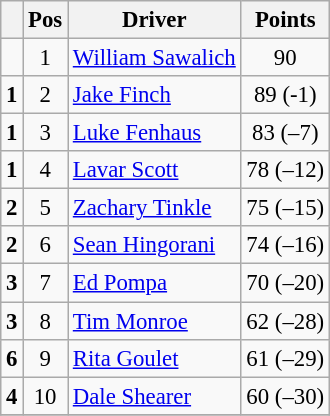<table class="wikitable" style="font-size: 95%;">
<tr>
<th></th>
<th>Pos</th>
<th>Driver</th>
<th>Points</th>
</tr>
<tr>
<td align="left"></td>
<td style="text-align:center;">1</td>
<td><a href='#'>William Sawalich</a></td>
<td style="text-align:center;">90</td>
</tr>
<tr>
<td align="left"> <strong>1</strong></td>
<td style="text-align:center;">2</td>
<td><a href='#'>Jake Finch</a></td>
<td style="text-align:center;">89 (-1)</td>
</tr>
<tr>
<td align="left"> <strong>1</strong></td>
<td style="text-align:center;">3</td>
<td><a href='#'>Luke Fenhaus</a></td>
<td style="text-align:center;">83 (–7)</td>
</tr>
<tr>
<td align="left"> <strong>1</strong></td>
<td style="text-align:center;">4</td>
<td><a href='#'>Lavar Scott</a></td>
<td style="text-align:center;">78 (–12)</td>
</tr>
<tr>
<td align="left"> <strong>2</strong></td>
<td style="text-align:center;">5</td>
<td><a href='#'>Zachary Tinkle</a></td>
<td style="text-align:center;">75 (–15)</td>
</tr>
<tr>
<td align="left"> <strong>2</strong></td>
<td style="text-align:center;">6</td>
<td><a href='#'>Sean Hingorani</a></td>
<td style="text-align:center;">74 (–16)</td>
</tr>
<tr>
<td align="left"> <strong>3</strong></td>
<td style="text-align:center;">7</td>
<td><a href='#'>Ed Pompa</a></td>
<td style="text-align:center;">70 (–20)</td>
</tr>
<tr>
<td align="left"> <strong>3</strong></td>
<td style="text-align:center;">8</td>
<td><a href='#'>Tim Monroe</a></td>
<td style="text-align:center;">62 (–28)</td>
</tr>
<tr>
<td align="left"> <strong>6</strong></td>
<td style="text-align:center;">9</td>
<td><a href='#'>Rita Goulet</a></td>
<td style="text-align:center;">61 (–29)</td>
</tr>
<tr>
<td align="left"> <strong>4</strong></td>
<td style="text-align:center;">10</td>
<td><a href='#'>Dale Shearer</a></td>
<td style="text-align:center;">60 (–30)</td>
</tr>
<tr class="sortbottom">
</tr>
</table>
